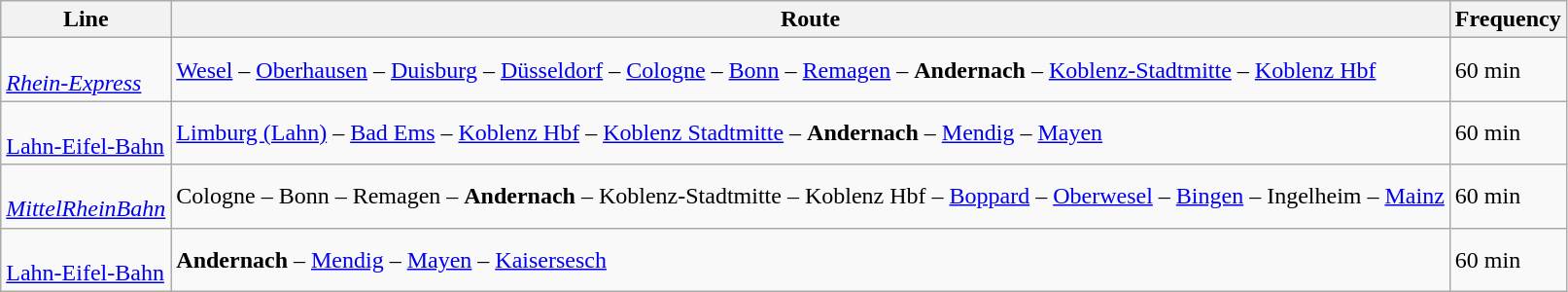<table class="wikitable">
<tr class="hintergrundfarbe6">
<th>Line</th>
<th>Route</th>
<th>Frequency</th>
</tr>
<tr>
<td><br><em><a href='#'>Rhein-Express</a></em></td>
<td><a href='#'>Wesel</a> – <a href='#'>Oberhausen</a> – <a href='#'>Duisburg</a> – <a href='#'>Düsseldorf</a> – <a href='#'>Cologne</a> – <a href='#'>Bonn</a> – <a href='#'>Remagen</a> – <strong>Andernach</strong> – <a href='#'>Koblenz-Stadtmitte</a> – <a href='#'>Koblenz Hbf</a></td>
<td>60 min</td>
</tr>
<tr>
<td><br><a href='#'>Lahn-Eifel-Bahn</a></td>
<td><a href='#'>Limburg (Lahn)</a> – <a href='#'>Bad Ems</a> – <a href='#'>Koblenz Hbf</a> – <a href='#'>Koblenz Stadtmitte</a> – <strong>Andernach</strong> – <a href='#'>Mendig</a> – <a href='#'>Mayen</a></td>
<td>60 min</td>
</tr>
<tr>
<td><br><em><a href='#'>MittelRheinBahn</a></em></td>
<td>Cologne – Bonn – Remagen – <strong>Andernach</strong> – Koblenz-Stadtmitte – Koblenz Hbf – <a href='#'>Boppard</a> – <a href='#'>Oberwesel</a> – <a href='#'>Bingen</a> – Ingelheim – <a href='#'>Mainz</a></td>
<td>60 min</td>
</tr>
<tr>
<td><br><a href='#'>Lahn-Eifel-Bahn</a></td>
<td><strong>Andernach</strong> – <a href='#'>Mendig</a> – <a href='#'>Mayen</a> – <a href='#'>Kaisersesch</a></td>
<td>60 min</td>
</tr>
</table>
